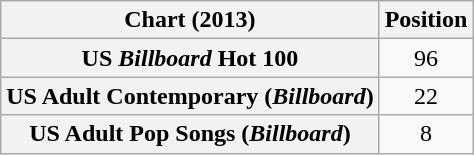<table class="wikitable sortable plainrowheaders" style="text-align:center;">
<tr>
<th scope="col">Chart (2013)</th>
<th scope="col">Position</th>
</tr>
<tr>
<th scope="row">US <em>Billboard</em> Hot 100</th>
<td>96</td>
</tr>
<tr>
<th scope="row">US Adult Contemporary (<em>Billboard</em>)</th>
<td>22</td>
</tr>
<tr>
<th scope="row">US Adult Pop Songs (<em>Billboard</em>)</th>
<td>8</td>
</tr>
</table>
